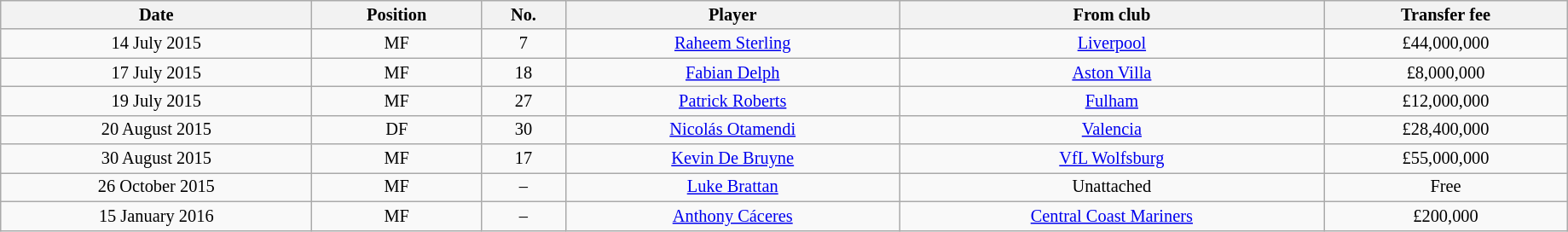<table class="wikitable sortable" style="width:97%; text-align:center; font-size:85%; text-align:centre;">
<tr>
<th>Date</th>
<th>Position</th>
<th>No.</th>
<th>Player</th>
<th>From club</th>
<th>Transfer fee</th>
</tr>
<tr>
<td>14 July 2015</td>
<td>MF</td>
<td>7</td>
<td> <a href='#'>Raheem Sterling</a></td>
<td> <a href='#'>Liverpool</a></td>
<td>£44,000,000</td>
</tr>
<tr>
<td>17 July 2015</td>
<td>MF</td>
<td>18</td>
<td> <a href='#'>Fabian Delph</a></td>
<td> <a href='#'>Aston Villa</a></td>
<td>£8,000,000</td>
</tr>
<tr>
<td>19 July 2015</td>
<td>MF</td>
<td>27</td>
<td> <a href='#'>Patrick Roberts</a></td>
<td> <a href='#'>Fulham</a></td>
<td>£12,000,000</td>
</tr>
<tr>
<td>20 August 2015</td>
<td>DF</td>
<td>30</td>
<td> <a href='#'>Nicolás Otamendi</a></td>
<td> <a href='#'>Valencia</a></td>
<td>£28,400,000</td>
</tr>
<tr>
<td>30 August 2015</td>
<td>MF</td>
<td>17</td>
<td> <a href='#'>Kevin De Bruyne</a></td>
<td> <a href='#'>VfL Wolfsburg</a></td>
<td>£55,000,000</td>
</tr>
<tr>
<td>26 October 2015</td>
<td>MF</td>
<td>–</td>
<td> <a href='#'>Luke Brattan</a></td>
<td>Unattached</td>
<td>Free</td>
</tr>
<tr>
<td>15 January 2016</td>
<td>MF</td>
<td>–</td>
<td> <a href='#'>Anthony Cáceres</a></td>
<td> <a href='#'>Central Coast Mariners</a></td>
<td>£200,000</td>
</tr>
</table>
